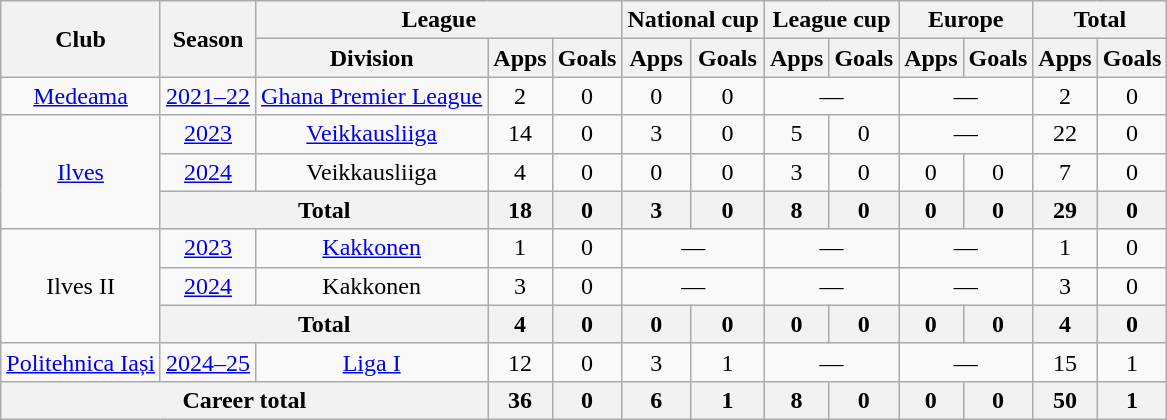<table class="wikitable" style="text-align:center">
<tr>
<th rowspan="2">Club</th>
<th rowspan="2">Season</th>
<th colspan="3">League</th>
<th colspan="2">National cup</th>
<th colspan="2">League cup</th>
<th colspan="2">Europe</th>
<th colspan="2">Total</th>
</tr>
<tr>
<th>Division</th>
<th>Apps</th>
<th>Goals</th>
<th>Apps</th>
<th>Goals</th>
<th>Apps</th>
<th>Goals</th>
<th>Apps</th>
<th>Goals</th>
<th>Apps</th>
<th>Goals</th>
</tr>
<tr>
<td><a href='#'>Medeama</a></td>
<td><a href='#'>2021–22</a></td>
<td><a href='#'>Ghana Premier League</a></td>
<td>2</td>
<td>0</td>
<td>0</td>
<td>0</td>
<td colspan="2">—</td>
<td colspan="2">—</td>
<td>2</td>
<td>0</td>
</tr>
<tr>
<td rowspan="3"><a href='#'>Ilves</a></td>
<td><a href='#'>2023</a></td>
<td><a href='#'>Veikkausliiga</a></td>
<td>14</td>
<td>0</td>
<td>3</td>
<td>0</td>
<td>5</td>
<td>0</td>
<td colspan="2">—</td>
<td>22</td>
<td>0</td>
</tr>
<tr>
<td><a href='#'>2024</a></td>
<td>Veikkausliiga</td>
<td>4</td>
<td>0</td>
<td>0</td>
<td>0</td>
<td>3</td>
<td>0</td>
<td>0</td>
<td>0</td>
<td>7</td>
<td>0</td>
</tr>
<tr>
<th colspan="2">Total</th>
<th>18</th>
<th>0</th>
<th>3</th>
<th>0</th>
<th>8</th>
<th>0</th>
<th>0</th>
<th>0</th>
<th>29</th>
<th>0</th>
</tr>
<tr>
<td rowspan=3>Ilves II</td>
<td><a href='#'>2023</a></td>
<td><a href='#'>Kakkonen</a></td>
<td>1</td>
<td>0</td>
<td colspan="2">—</td>
<td colspan="2">—</td>
<td colspan="2">—</td>
<td>1</td>
<td>0</td>
</tr>
<tr>
<td><a href='#'>2024</a></td>
<td>Kakkonen</td>
<td>3</td>
<td>0</td>
<td colspan="2">—</td>
<td colspan="2">—</td>
<td colspan="2">—</td>
<td>3</td>
<td>0</td>
</tr>
<tr>
<th colspan="2">Total</th>
<th>4</th>
<th>0</th>
<th>0</th>
<th>0</th>
<th>0</th>
<th>0</th>
<th>0</th>
<th>0</th>
<th>4</th>
<th>0</th>
</tr>
<tr>
<td><a href='#'>Politehnica Iași</a></td>
<td><a href='#'>2024–25</a></td>
<td><a href='#'>Liga I</a></td>
<td>12</td>
<td>0</td>
<td>3</td>
<td>1</td>
<td colspan=2>—</td>
<td colspan=2>—</td>
<td>15</td>
<td>1</td>
</tr>
<tr>
<th colspan="3">Career total</th>
<th>36</th>
<th>0</th>
<th>6</th>
<th>1</th>
<th>8</th>
<th>0</th>
<th>0</th>
<th>0</th>
<th>50</th>
<th>1</th>
</tr>
</table>
